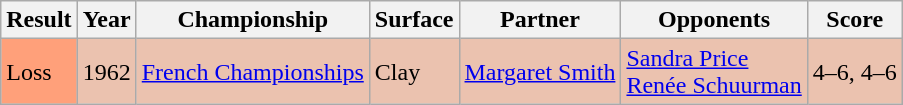<table class="sortable wikitable">
<tr>
<th>Result</th>
<th>Year</th>
<th>Championship</th>
<th>Surface</th>
<th>Partner</th>
<th>Opponents</th>
<th class="unsortable">Score</th>
</tr>
<tr style=background:#ebc2af>
<td style=background:#ffa07a>Loss</td>
<td>1962</td>
<td><a href='#'>French Championships</a></td>
<td>Clay</td>
<td> <a href='#'>Margaret Smith</a></td>
<td> <a href='#'>Sandra Price</a><br>  <a href='#'>Renée Schuurman</a></td>
<td>4–6, 4–6</td>
</tr>
</table>
